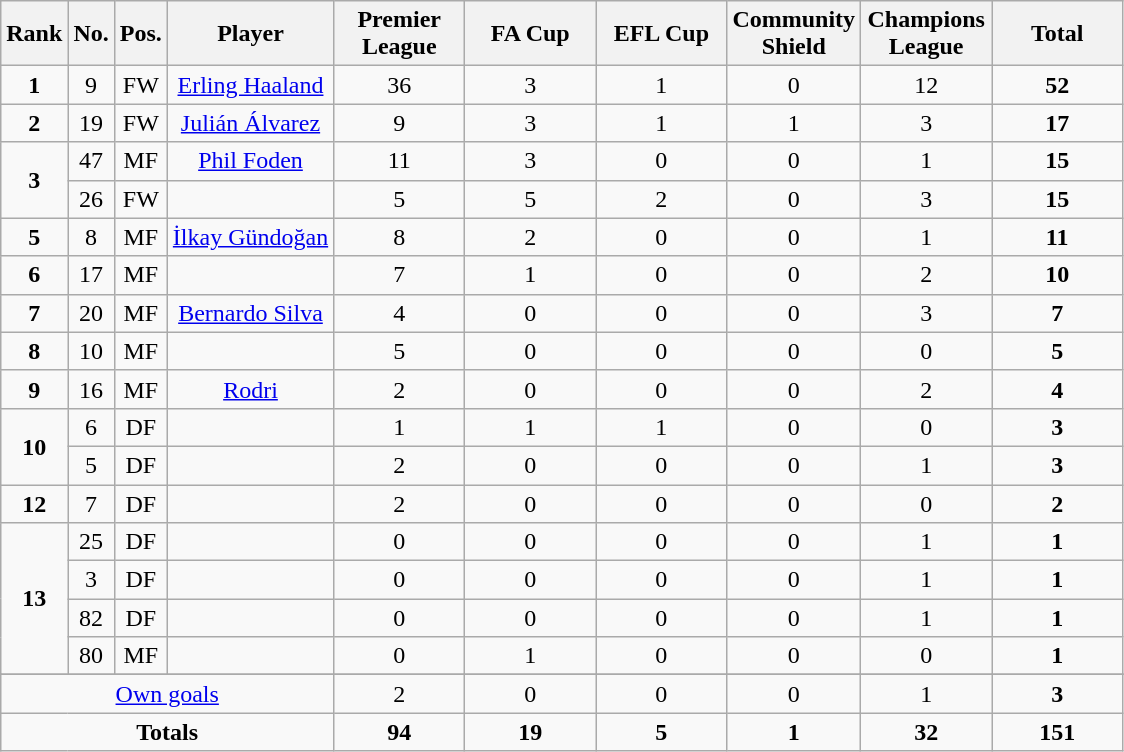<table class="wikitable sortable alternance" style="text-align:center">
<tr>
<th>Rank</th>
<th>No.</th>
<th>Pos.</th>
<th>Player</th>
<th width="80">Premier League</th>
<th width="80">FA Cup</th>
<th width="80">EFL Cup</th>
<th width="80">Community Shield</th>
<th width="80">Champions League</th>
<th width="80">Total</th>
</tr>
<tr>
<td><strong>1</strong></td>
<td>9</td>
<td>FW</td>
<td> <a href='#'>Erling Haaland</a></td>
<td>36</td>
<td>3</td>
<td>1</td>
<td>0</td>
<td>12</td>
<td><strong>52</strong></td>
</tr>
<tr>
<td rowspan="1"><strong>2</strong></td>
<td>19</td>
<td>FW</td>
<td> <a href='#'>Julián Álvarez</a></td>
<td>9</td>
<td>3</td>
<td>1</td>
<td>1</td>
<td>3</td>
<td><strong>17</strong></td>
</tr>
<tr>
<td rowspan="2"><strong>3</strong></td>
<td>47</td>
<td>MF</td>
<td> <a href='#'>Phil Foden</a></td>
<td>11</td>
<td>3</td>
<td>0</td>
<td>0</td>
<td>1</td>
<td><strong>15</strong></td>
</tr>
<tr>
<td>26</td>
<td>FW</td>
<td></td>
<td>5</td>
<td>5</td>
<td>2</td>
<td>0</td>
<td>3</td>
<td><strong>15</strong></td>
</tr>
<tr>
<td><strong>5</strong></td>
<td>8</td>
<td>MF</td>
<td> <a href='#'>İlkay Gündoğan</a></td>
<td>8</td>
<td>2</td>
<td>0</td>
<td>0</td>
<td>1</td>
<td><strong>11</strong></td>
</tr>
<tr>
<td><strong>6</strong></td>
<td>17</td>
<td>MF</td>
<td></td>
<td>7</td>
<td>1</td>
<td>0</td>
<td>0</td>
<td>2</td>
<td><strong>10</strong></td>
</tr>
<tr>
<td rowspan="1"><strong>7</strong></td>
<td>20</td>
<td>MF</td>
<td> <a href='#'>Bernardo Silva</a></td>
<td>4</td>
<td>0</td>
<td>0</td>
<td>0</td>
<td>3</td>
<td><strong>7</strong></td>
</tr>
<tr>
<td rowspan="1"><strong>8</strong></td>
<td>10</td>
<td>MF</td>
<td></td>
<td>5</td>
<td>0</td>
<td>0</td>
<td>0</td>
<td>0</td>
<td><strong>5</strong></td>
</tr>
<tr>
<td><strong>9</strong></td>
<td>16</td>
<td>MF</td>
<td> <a href='#'>Rodri</a></td>
<td>2</td>
<td>0</td>
<td>0</td>
<td>0</td>
<td>2</td>
<td><strong>4</strong></td>
</tr>
<tr>
<td rowspan="2"><strong>10</strong></td>
<td>6</td>
<td>DF</td>
<td></td>
<td>1</td>
<td>1</td>
<td>1</td>
<td>0</td>
<td>0</td>
<td><strong>3</strong></td>
</tr>
<tr>
<td>5</td>
<td>DF</td>
<td></td>
<td>2</td>
<td>0</td>
<td>0</td>
<td>0</td>
<td>1</td>
<td><strong>3</strong></td>
</tr>
<tr>
<td><strong>12</strong></td>
<td>7</td>
<td>DF</td>
<td></td>
<td>2</td>
<td>0</td>
<td>0</td>
<td>0</td>
<td>0</td>
<td><strong>2</strong></td>
</tr>
<tr>
<td rowspan="4"><strong>13</strong></td>
<td>25</td>
<td>DF</td>
<td></td>
<td>0</td>
<td>0</td>
<td>0</td>
<td>0</td>
<td>1</td>
<td><strong>1</strong></td>
</tr>
<tr>
<td>3</td>
<td>DF</td>
<td></td>
<td>0</td>
<td>0</td>
<td>0</td>
<td>0</td>
<td>1</td>
<td><strong>1</strong></td>
</tr>
<tr>
<td>82</td>
<td>DF</td>
<td></td>
<td>0</td>
<td>0</td>
<td>0</td>
<td>0</td>
<td>1</td>
<td><strong>1</strong></td>
</tr>
<tr>
<td>80</td>
<td>MF</td>
<td></td>
<td>0</td>
<td>1</td>
<td>0</td>
<td>0</td>
<td>0</td>
<td><strong>1</strong></td>
</tr>
<tr>
</tr>
<tr class="sortbottom">
<td colspan="4"><a href='#'>Own goals</a></td>
<td>2</td>
<td>0</td>
<td>0</td>
<td>0</td>
<td>1</td>
<td><strong>3</strong></td>
</tr>
<tr class="sortbottom">
<td colspan="4"><strong>Totals</strong></td>
<td><strong>94</strong></td>
<td><strong>19</strong></td>
<td><strong>5</strong></td>
<td><strong>1</strong></td>
<td><strong>32</strong></td>
<td><strong>151</strong></td>
</tr>
</table>
